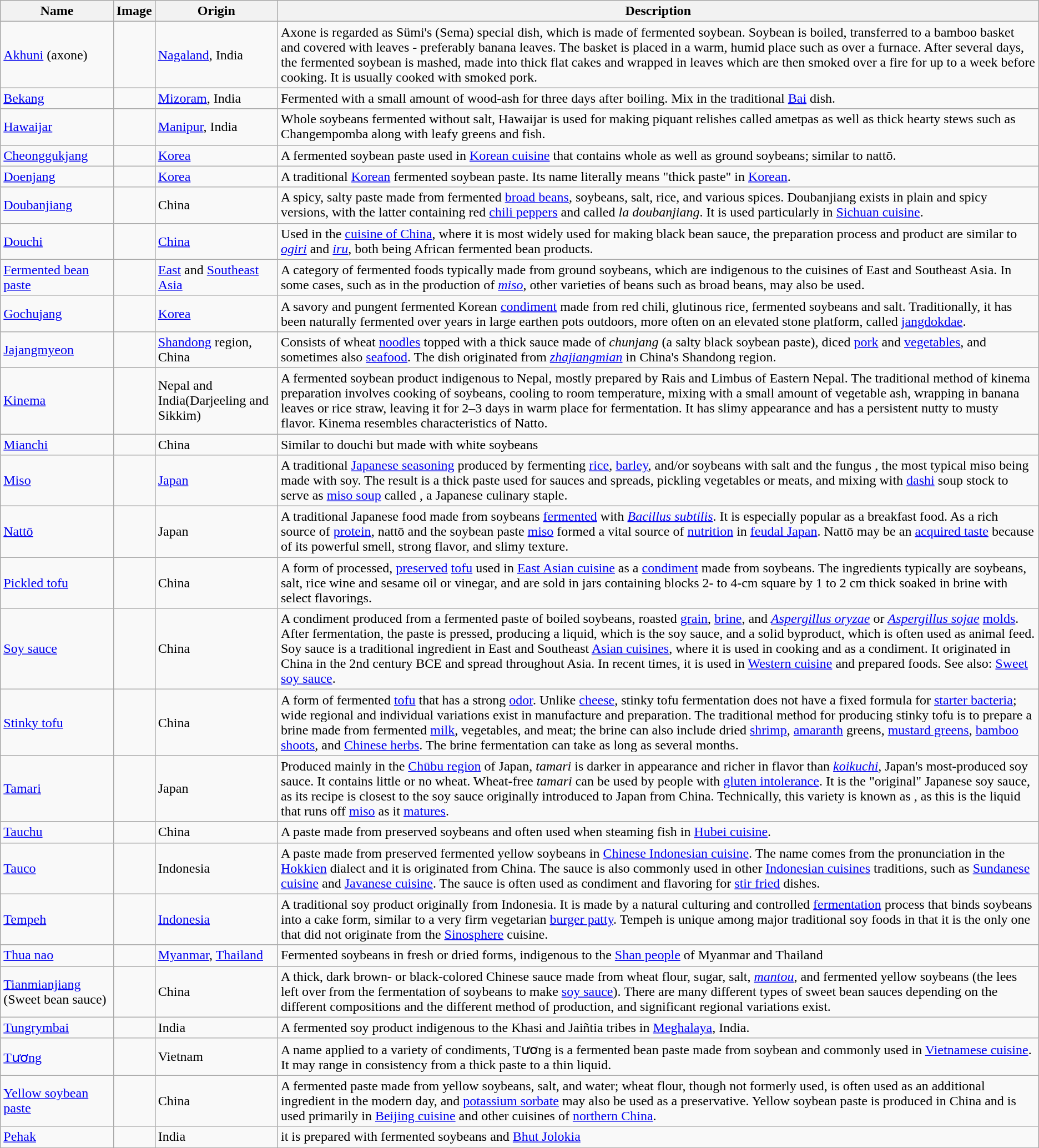<table class="wikitable">
<tr>
<th>Name</th>
<th>Image</th>
<th>Origin</th>
<th>Description</th>
</tr>
<tr>
<td><a href='#'>Akhuni</a> (axone)</td>
<td></td>
<td><a href='#'>Nagaland</a>, India</td>
<td>Axone is regarded as Sümi's (Sema) special dish, which is made of fermented soybean. Soybean is boiled, transferred to a bamboo basket and covered with leaves - preferably banana leaves. The basket is placed in a warm, humid place such as over a furnace. After several days, the fermented soybean is mashed, made into thick flat cakes and wrapped in leaves which are then smoked over a fire for up to a week before cooking. It is usually cooked with smoked pork.</td>
</tr>
<tr>
<td><a href='#'>Bekang</a></td>
<td></td>
<td><a href='#'>Mizoram</a>, India</td>
<td>Fermented with a small amount of wood-ash for three days after boiling. Mix in the traditional <a href='#'>Bai</a> dish.</td>
</tr>
<tr>
<td><a href='#'>Hawaijar</a></td>
<td></td>
<td><a href='#'>Manipur</a>, India</td>
<td>Whole soybeans fermented without salt, Hawaijar is used for making piquant relishes called ametpas as well as thick hearty stews such as Changempomba along with leafy greens and fish.</td>
</tr>
<tr>
<td><a href='#'>Cheonggukjang</a></td>
<td></td>
<td><a href='#'>Korea</a></td>
<td>A fermented soybean paste used in <a href='#'>Korean cuisine</a> that contains whole as well as ground soybeans; similar to nattō.</td>
</tr>
<tr>
<td><a href='#'>Doenjang</a></td>
<td></td>
<td><a href='#'>Korea</a></td>
<td>A traditional <a href='#'>Korean</a> fermented soybean paste. Its name literally means "thick paste" in <a href='#'>Korean</a>.</td>
</tr>
<tr>
<td><a href='#'>Doubanjiang</a></td>
<td></td>
<td>China</td>
<td>A spicy, salty paste made from fermented <a href='#'>broad beans</a>, soybeans, salt, rice, and various spices. Doubanjiang exists in plain and spicy versions, with the latter containing red <a href='#'>chili peppers</a> and called <em>la doubanjiang</em>. It is used particularly in <a href='#'>Sichuan cuisine</a>.</td>
</tr>
<tr>
<td><a href='#'>Douchi</a></td>
<td></td>
<td><a href='#'>China</a></td>
<td>Used in the <a href='#'>cuisine of China</a>, where it is most widely used for making black bean sauce, the preparation process and product are similar to <em><a href='#'>ogiri</a></em> and <em><a href='#'>iru</a></em>, both being African fermented bean products.</td>
</tr>
<tr>
<td><a href='#'>Fermented bean paste</a></td>
<td></td>
<td><a href='#'>East</a> and <a href='#'>Southeast Asia</a></td>
<td>A category of fermented foods typically made from ground soybeans, which are indigenous to the cuisines of East and Southeast Asia. In some cases, such as in the production of <em><a href='#'>miso</a></em>, other varieties of beans such as broad beans, may also be used.</td>
</tr>
<tr>
<td><a href='#'>Gochujang</a></td>
<td></td>
<td><a href='#'>Korea</a></td>
<td>A savory and pungent fermented Korean <a href='#'>condiment</a> made from red chili, glutinous rice, fermented soybeans and salt. Traditionally, it has been naturally fermented over years in large earthen pots outdoors, more often on an elevated stone platform, called <a href='#'>jangdokdae</a>.</td>
</tr>
<tr>
<td><a href='#'>Jajangmyeon</a></td>
<td></td>
<td><a href='#'>Shandong</a> region, China</td>
<td>Consists of wheat <a href='#'>noodles</a> topped with a thick sauce made of <em>chunjang</em> (a salty black soybean paste), diced <a href='#'>pork</a> and <a href='#'>vegetables</a>, and sometimes also <a href='#'>seafood</a>. The dish originated from <em><a href='#'>zhajiangmian</a></em> in China's Shandong region.</td>
</tr>
<tr>
<td><a href='#'>Kinema</a></td>
<td></td>
<td>Nepal and India(Darjeeling and Sikkim)</td>
<td>A fermented soybean product indigenous to Nepal, mostly prepared by Rais and Limbus of Eastern Nepal. The traditional method of kinema preparation involves cooking of soybeans, cooling to room temperature, mixing with a small amount of vegetable ash, wrapping in banana leaves or rice straw, leaving it for 2–3 days in warm place for fermentation. It has slimy appearance and has a persistent nutty to musty flavor. Kinema resembles characteristics of Natto.</td>
</tr>
<tr>
<td><a href='#'>Mianchi</a></td>
<td></td>
<td>China</td>
<td>Similar to douchi but made with white soybeans</td>
</tr>
<tr>
<td><a href='#'>Miso</a></td>
<td></td>
<td><a href='#'>Japan</a></td>
<td>A traditional <a href='#'>Japanese seasoning</a> produced by fermenting <a href='#'>rice</a>, <a href='#'>barley</a>, and/or soybeans with salt and the fungus , the most typical miso being made with soy. The result is a thick paste used for sauces and spreads, pickling vegetables or meats, and mixing with <a href='#'>dashi</a> soup stock to serve as <a href='#'>miso soup</a> called , a Japanese culinary staple.</td>
</tr>
<tr>
<td><a href='#'>Nattō</a></td>
<td></td>
<td>Japan</td>
<td>A traditional Japanese food made from soybeans <a href='#'>fermented</a> with <em><a href='#'>Bacillus subtilis</a></em>. It is especially popular as a breakfast food. As a rich source of <a href='#'>protein</a>, nattō and the soybean paste <a href='#'>miso</a> formed a vital source of <a href='#'>nutrition</a> in <a href='#'>feudal Japan</a>. Nattō may be an <a href='#'>acquired taste</a> because of its powerful smell, strong flavor, and slimy texture.</td>
</tr>
<tr>
<td><a href='#'>Pickled tofu</a></td>
<td></td>
<td>China</td>
<td>A form of processed, <a href='#'>preserved</a> <a href='#'>tofu</a> used in <a href='#'>East Asian cuisine</a> as a <a href='#'>condiment</a> made from soybeans. The ingredients typically are soybeans, salt, rice wine and sesame oil or vinegar, and are sold in jars containing blocks 2- to 4-cm square by 1 to 2 cm thick soaked in brine with select flavorings.</td>
</tr>
<tr>
<td><a href='#'>Soy sauce</a></td>
<td></td>
<td>China</td>
<td>A condiment produced from a fermented paste of boiled soybeans, roasted <a href='#'>grain</a>, <a href='#'>brine</a>, and <em><a href='#'>Aspergillus oryzae</a></em> or <em><a href='#'>Aspergillus sojae</a></em> <a href='#'>molds</a>. After fermentation, the paste is pressed, producing a liquid, which is the soy sauce, and a solid byproduct, which is often used as animal feed. Soy sauce is a traditional ingredient in East and Southeast <a href='#'>Asian cuisines</a>, where it is used in cooking and as a condiment. It originated in China in the 2nd century BCE and spread throughout Asia. In recent times, it is used in <a href='#'>Western cuisine</a> and prepared foods. See also: <a href='#'>Sweet soy sauce</a>.</td>
</tr>
<tr>
<td><a href='#'>Stinky tofu</a></td>
<td></td>
<td>China</td>
<td>A form of fermented <a href='#'>tofu</a> that has a strong <a href='#'>odor</a>. Unlike <a href='#'>cheese</a>, stinky tofu fermentation does not have a fixed formula for <a href='#'>starter bacteria</a>; wide regional and individual variations exist in manufacture and preparation. The traditional method for producing stinky tofu is to prepare a brine made from fermented <a href='#'>milk</a>, vegetables, and meat; the brine can also include dried <a href='#'>shrimp</a>, <a href='#'>amaranth</a> greens, <a href='#'>mustard greens</a>, <a href='#'>bamboo shoots</a>, and <a href='#'>Chinese herbs</a>. The brine fermentation can take as long as several months.</td>
</tr>
<tr>
<td><a href='#'>Tamari</a></td>
<td></td>
<td>Japan</td>
<td>Produced mainly in the <a href='#'>Chūbu region</a> of Japan, <em>tamari</em> is darker in appearance and richer in flavor than <em><a href='#'>koikuchi</a></em>, Japan's most-produced soy sauce. It contains little or no wheat. Wheat-free <em>tamari</em> can be used by people with <a href='#'>gluten intolerance</a>. It is the "original" Japanese soy sauce, as its recipe is closest to the soy sauce originally introduced to Japan from China. Technically, this variety is known as , as this is the liquid that runs off <a href='#'>miso</a> as it <a href='#'>matures</a>.</td>
</tr>
<tr>
<td><a href='#'>Tauchu</a></td>
<td></td>
<td>China</td>
<td>A paste made from preserved soybeans and often used when steaming fish in <a href='#'>Hubei cuisine</a>.</td>
</tr>
<tr>
<td><a href='#'>Tauco</a></td>
<td></td>
<td>Indonesia</td>
<td>A paste made from preserved fermented yellow soybeans in <a href='#'>Chinese Indonesian cuisine</a>. The name comes from the pronunciation in the <a href='#'>Hokkien</a> dialect and it is originated from China. The sauce is also commonly used in other <a href='#'>Indonesian cuisines</a> traditions, such as <a href='#'>Sundanese cuisine</a> and <a href='#'>Javanese cuisine</a>. The sauce is often used as condiment and flavoring for <a href='#'>stir fried</a> dishes.</td>
</tr>
<tr>
<td><a href='#'>Tempeh</a></td>
<td></td>
<td><a href='#'>Indonesia</a></td>
<td>A traditional soy product originally from Indonesia. It is made by a natural culturing and controlled <a href='#'>fermentation</a> process that binds soybeans into a cake form, similar to a very firm vegetarian <a href='#'>burger patty</a>. Tempeh is unique among major traditional soy foods in that it is the only one that did not originate from the <a href='#'>Sinosphere</a> cuisine.</td>
</tr>
<tr>
<td><a href='#'>Thua nao</a></td>
<td></td>
<td><a href='#'>Myanmar</a>, <a href='#'>Thailand</a></td>
<td>Fermented soybeans in fresh or dried forms, indigenous to the <a href='#'>Shan people</a> of Myanmar and Thailand</td>
</tr>
<tr>
<td><a href='#'>Tianmianjiang</a> (Sweet bean sauce)</td>
<td></td>
<td>China</td>
<td>A thick, dark brown- or black-colored Chinese sauce made from wheat flour, sugar, salt, <em><a href='#'>mantou</a></em>, and fermented yellow soybeans (the lees left over from the fermentation of soybeans to make <a href='#'>soy sauce</a>). There are many different types of sweet bean sauces depending on the different compositions and the different method of production, and significant regional variations exist.</td>
</tr>
<tr>
<td><a href='#'>Tungrymbai</a></td>
<td></td>
<td>India</td>
<td>A fermented soy product indigenous to the Khasi and Jaiñtia tribes in <a href='#'>Meghalaya</a>, India.</td>
</tr>
<tr>
<td><a href='#'>Tương</a></td>
<td></td>
<td>Vietnam</td>
<td>A name applied to a variety of condiments, Tương is a fermented bean paste made from soybean and commonly used in <a href='#'>Vietnamese cuisine</a>. It may range in consistency from a thick paste to a thin liquid.</td>
</tr>
<tr>
<td><a href='#'>Yellow soybean paste</a></td>
<td></td>
<td>China</td>
<td>A fermented paste made from yellow soybeans, salt, and water; wheat flour, though not formerly used, is often used as an additional ingredient in the modern day, and <a href='#'>potassium sorbate</a> may also be used as a preservative. Yellow soybean paste is produced in China and is used primarily in <a href='#'>Beijing cuisine</a> and other cuisines of <a href='#'>northern China</a>.</td>
</tr>
<tr>
<td><a href='#'>Pehak</a></td>
<td></td>
<td>India</td>
<td>it is prepared with fermented soybeans and <a href='#'>Bhut Jolokia</a></td>
</tr>
</table>
